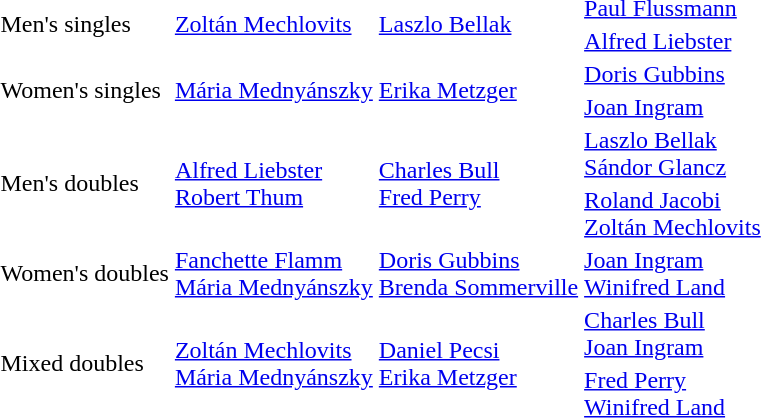<table>
<tr>
<td rowspan=2>Men's singles <br></td>
<td rowspan=2> <a href='#'>Zoltán Mechlovits</a></td>
<td rowspan=2> <a href='#'>Laszlo Bellak</a></td>
<td> <a href='#'>Paul Flussmann</a></td>
</tr>
<tr>
<td> <a href='#'>Alfred Liebster</a></td>
</tr>
<tr>
<td rowspan=2>Women's singles <br></td>
<td rowspan=2> <a href='#'>Mária Mednyánszky</a></td>
<td rowspan=2> <a href='#'>Erika Metzger</a></td>
<td> <a href='#'>Doris Gubbins</a></td>
</tr>
<tr>
<td>  <a href='#'>Joan Ingram</a></td>
</tr>
<tr>
<td rowspan=2>Men's doubles<br></td>
<td rowspan=2> <a href='#'>Alfred Liebster</a><br> <a href='#'>Robert Thum</a></td>
<td rowspan=2> <a href='#'>Charles Bull</a><br> <a href='#'>Fred Perry</a></td>
<td> <a href='#'>Laszlo Bellak</a><br> <a href='#'>Sándor Glancz</a></td>
</tr>
<tr>
<td> <a href='#'>Roland Jacobi</a><br> <a href='#'>Zoltán Mechlovits</a></td>
</tr>
<tr>
<td>Women's doubles<br></td>
<td> <a href='#'>Fanchette Flamm</a><br> <a href='#'>Mária Mednyánszky</a></td>
<td> <a href='#'>Doris Gubbins</a><br> <a href='#'>Brenda Sommerville</a></td>
<td> <a href='#'>Joan Ingram</a><br> <a href='#'>Winifred Land</a></td>
</tr>
<tr>
<td rowspan=2>Mixed doubles<br></td>
<td rowspan=2> <a href='#'>Zoltán Mechlovits</a><br> <a href='#'>Mária Mednyánszky</a></td>
<td rowspan=2> <a href='#'>Daniel Pecsi</a><br> <a href='#'>Erika Metzger</a></td>
<td> <a href='#'>Charles Bull</a><br> <a href='#'>Joan Ingram</a></td>
</tr>
<tr>
<td> <a href='#'>Fred Perry</a><br> <a href='#'>Winifred Land</a></td>
</tr>
</table>
